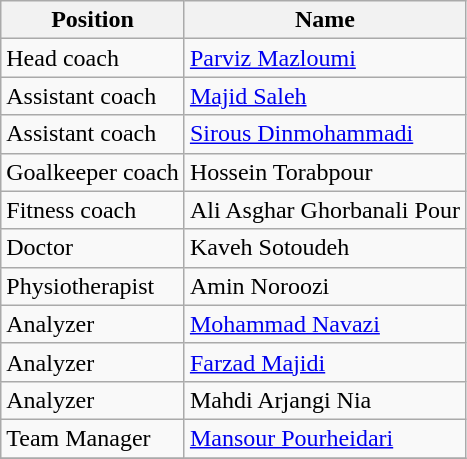<table class="wikitable">
<tr>
<th>Position</th>
<th>Name</th>
</tr>
<tr>
<td>Head coach</td>
<td> <a href='#'>Parviz Mazloumi</a></td>
</tr>
<tr>
<td>Assistant coach</td>
<td> <a href='#'>Majid Saleh</a></td>
</tr>
<tr>
<td>Assistant coach</td>
<td> <a href='#'>Sirous Dinmohammadi</a></td>
</tr>
<tr>
<td>Goalkeeper coach</td>
<td> Hossein Torabpour</td>
</tr>
<tr>
<td>Fitness coach</td>
<td> Ali Asghar Ghorbanali Pour</td>
</tr>
<tr>
<td>Doctor</td>
<td> Kaveh Sotoudeh</td>
</tr>
<tr>
<td>Physiotherapist</td>
<td> Amin Noroozi</td>
</tr>
<tr>
<td>Analyzer</td>
<td> <a href='#'>Mohammad Navazi</a></td>
</tr>
<tr>
<td>Analyzer</td>
<td> <a href='#'>Farzad Majidi</a></td>
</tr>
<tr>
<td>Analyzer</td>
<td> Mahdi Arjangi Nia</td>
</tr>
<tr>
<td>Team Manager</td>
<td> <a href='#'>Mansour Pourheidari</a></td>
</tr>
<tr>
</tr>
</table>
